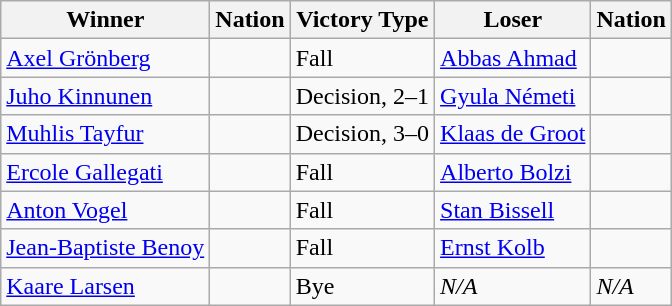<table class="wikitable sortable" style="text-align:left;">
<tr>
<th>Winner</th>
<th>Nation</th>
<th>Victory Type</th>
<th>Loser</th>
<th>Nation</th>
</tr>
<tr>
<td><a href='#'>Axel Grönberg</a></td>
<td></td>
<td>Fall</td>
<td><a href='#'>Abbas Ahmad</a></td>
<td></td>
</tr>
<tr>
<td><a href='#'>Juho Kinnunen</a></td>
<td></td>
<td>Decision, 2–1</td>
<td><a href='#'>Gyula Németi</a></td>
<td></td>
</tr>
<tr>
<td><a href='#'>Muhlis Tayfur</a></td>
<td></td>
<td>Decision, 3–0</td>
<td><a href='#'>Klaas de Groot</a></td>
<td></td>
</tr>
<tr>
<td><a href='#'>Ercole Gallegati</a></td>
<td></td>
<td>Fall</td>
<td><a href='#'>Alberto Bolzi</a></td>
<td></td>
</tr>
<tr>
<td><a href='#'>Anton Vogel</a></td>
<td></td>
<td>Fall</td>
<td><a href='#'>Stan Bissell</a></td>
<td></td>
</tr>
<tr>
<td><a href='#'>Jean-Baptiste Benoy</a></td>
<td></td>
<td>Fall</td>
<td><a href='#'>Ernst Kolb</a></td>
<td></td>
</tr>
<tr>
<td><a href='#'>Kaare Larsen</a></td>
<td></td>
<td>Bye</td>
<td><em>N/A</em></td>
<td><em>N/A</em></td>
</tr>
</table>
